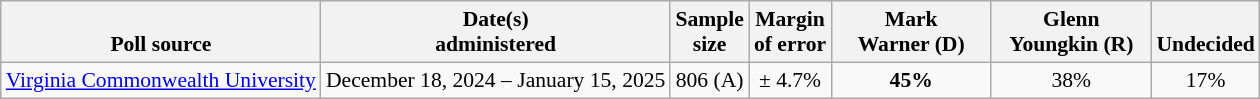<table class="wikitable" style="font-size:90%;text-align:center;">
<tr valign=bottom>
<th>Poll source</th>
<th>Date(s)<br>administered</th>
<th>Sample<br>size</th>
<th>Margin<br>of error</th>
<th style="width:100px;">Mark<br>Warner (D)</th>
<th style="width:100px;">Glenn<br>Youngkin (R)</th>
<th>Undecided</th>
</tr>
<tr>
<td style=text-align:left><a href='#'>Virginia Commonwealth University</a></td>
<td>December 18, 2024 – January 15, 2025</td>
<td>806 (A)</td>
<td>± 4.7%</td>
<td><strong>45%</strong></td>
<td>38%</td>
<td>17%</td>
</tr>
</table>
